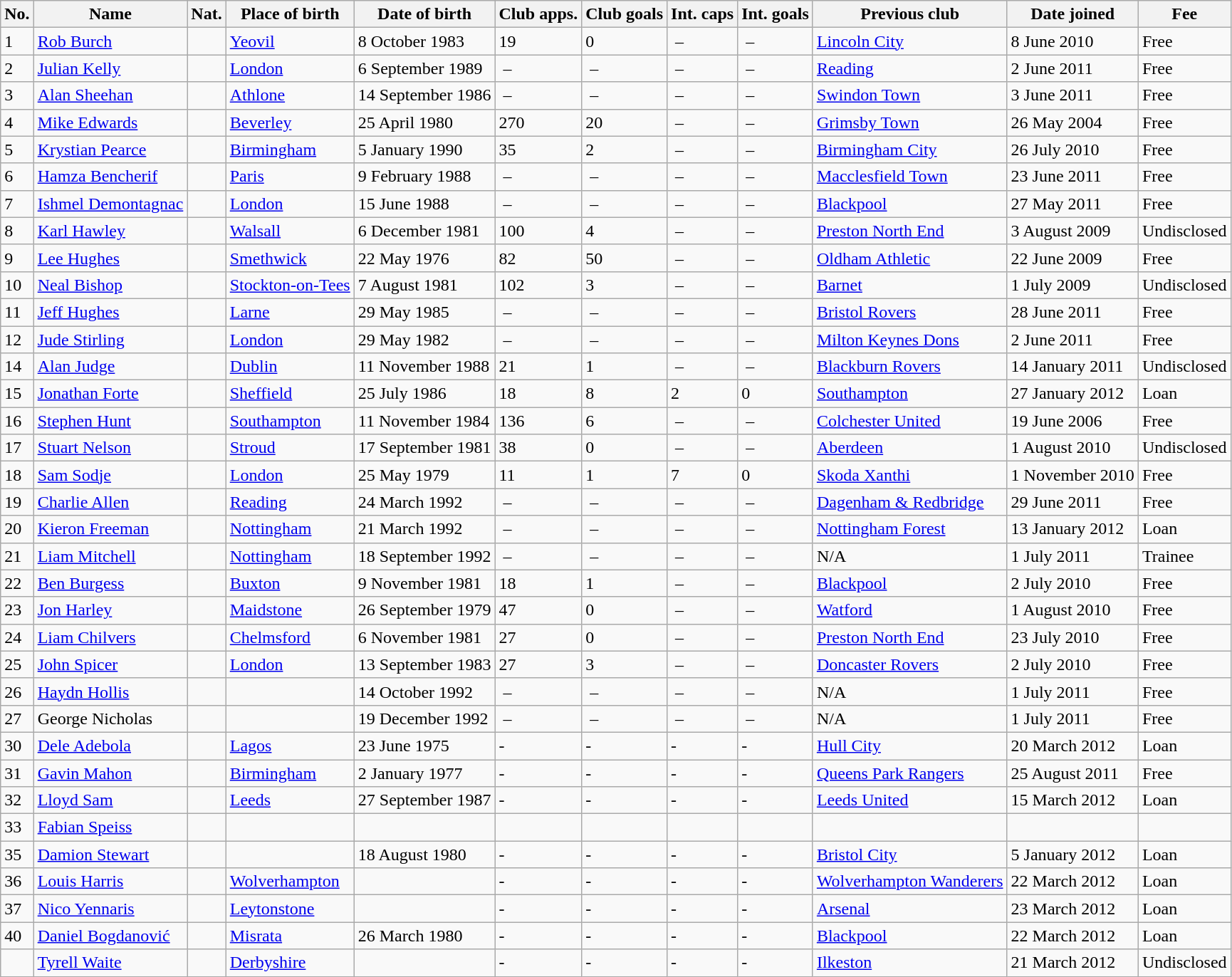<table class="wikitable"  class= style="text-align:center; font-size:95%">
<tr>
<th>No.</th>
<th>Name</th>
<th>Nat.</th>
<th>Place of birth</th>
<th>Date of birth</th>
<th>Club apps.</th>
<th>Club goals</th>
<th>Int. caps</th>
<th>Int. goals</th>
<th>Previous club</th>
<th>Date joined</th>
<th>Fee</th>
</tr>
<tr>
<td>1</td>
<td><a href='#'>Rob Burch</a></td>
<td></td>
<td><a href='#'>Yeovil</a></td>
<td>8 October 1983</td>
<td>19</td>
<td>0</td>
<td> –</td>
<td> –</td>
<td><a href='#'>Lincoln City</a></td>
<td>8 June 2010</td>
<td>Free</td>
</tr>
<tr>
<td>2</td>
<td><a href='#'>Julian Kelly</a></td>
<td></td>
<td><a href='#'>London</a></td>
<td>6 September 1989</td>
<td> –</td>
<td> –</td>
<td> –</td>
<td> –</td>
<td><a href='#'>Reading</a></td>
<td>2 June 2011</td>
<td>Free</td>
</tr>
<tr>
<td>3</td>
<td><a href='#'>Alan Sheehan</a></td>
<td></td>
<td><a href='#'>Athlone</a></td>
<td>14 September 1986</td>
<td> –</td>
<td> –</td>
<td> –</td>
<td> –</td>
<td><a href='#'>Swindon Town</a></td>
<td>3 June 2011</td>
<td>Free</td>
</tr>
<tr>
<td>4</td>
<td><a href='#'>Mike Edwards</a></td>
<td></td>
<td><a href='#'>Beverley</a></td>
<td>25 April 1980</td>
<td>270</td>
<td>20</td>
<td> –</td>
<td> –</td>
<td><a href='#'>Grimsby Town</a></td>
<td>26 May 2004</td>
<td>Free</td>
</tr>
<tr>
<td>5</td>
<td><a href='#'>Krystian Pearce</a></td>
<td></td>
<td><a href='#'>Birmingham</a></td>
<td>5 January 1990</td>
<td>35</td>
<td>2</td>
<td> –</td>
<td> –</td>
<td><a href='#'>Birmingham City</a></td>
<td>26 July 2010</td>
<td>Free</td>
</tr>
<tr>
<td>6</td>
<td><a href='#'>Hamza Bencherif</a></td>
<td></td>
<td><a href='#'>Paris</a> </td>
<td>9 February 1988</td>
<td> –</td>
<td> –</td>
<td> –</td>
<td> –</td>
<td><a href='#'>Macclesfield Town</a></td>
<td>23 June 2011</td>
<td>Free</td>
</tr>
<tr>
<td>7</td>
<td><a href='#'>Ishmel Demontagnac</a></td>
<td></td>
<td><a href='#'>London</a></td>
<td>15 June 1988</td>
<td> –</td>
<td> –</td>
<td> –</td>
<td> –</td>
<td><a href='#'>Blackpool</a></td>
<td>27 May 2011</td>
<td>Free</td>
</tr>
<tr>
<td>8</td>
<td><a href='#'>Karl Hawley</a></td>
<td></td>
<td><a href='#'>Walsall</a></td>
<td>6 December 1981</td>
<td>100</td>
<td>4</td>
<td> –</td>
<td> –</td>
<td><a href='#'>Preston North End</a></td>
<td>3 August 2009</td>
<td>Undisclosed</td>
</tr>
<tr>
<td>9</td>
<td><a href='#'>Lee Hughes</a></td>
<td></td>
<td><a href='#'>Smethwick</a></td>
<td>22 May 1976</td>
<td>82</td>
<td>50</td>
<td> –</td>
<td> –</td>
<td><a href='#'>Oldham Athletic</a></td>
<td>22 June 2009</td>
<td>Free</td>
</tr>
<tr>
<td>10</td>
<td><a href='#'>Neal Bishop</a></td>
<td></td>
<td><a href='#'>Stockton-on-Tees</a></td>
<td>7 August 1981</td>
<td>102</td>
<td>3</td>
<td> –</td>
<td> –</td>
<td><a href='#'>Barnet</a></td>
<td>1 July 2009</td>
<td>Undisclosed</td>
</tr>
<tr>
<td>11</td>
<td><a href='#'>Jeff Hughes</a></td>
<td></td>
<td><a href='#'>Larne</a></td>
<td>29 May 1985</td>
<td> –</td>
<td> –</td>
<td> –</td>
<td> –</td>
<td><a href='#'>Bristol Rovers</a></td>
<td>28 June 2011</td>
<td>Free</td>
</tr>
<tr>
<td>12</td>
<td><a href='#'>Jude Stirling</a></td>
<td></td>
<td><a href='#'>London</a></td>
<td>29 May 1982</td>
<td> –</td>
<td> –</td>
<td> –</td>
<td> –</td>
<td><a href='#'>Milton Keynes Dons</a></td>
<td>2 June 2011</td>
<td>Free</td>
</tr>
<tr>
<td>14</td>
<td><a href='#'>Alan Judge</a></td>
<td></td>
<td><a href='#'>Dublin</a></td>
<td>11 November 1988</td>
<td>21</td>
<td>1</td>
<td> –</td>
<td> –</td>
<td><a href='#'>Blackburn Rovers</a></td>
<td>14 January 2011</td>
<td>Undisclosed</td>
</tr>
<tr>
<td>15</td>
<td><a href='#'>Jonathan Forte</a></td>
<td></td>
<td><a href='#'>Sheffield</a></td>
<td>25 July 1986</td>
<td>18</td>
<td>8</td>
<td>2</td>
<td>0</td>
<td><a href='#'>Southampton</a></td>
<td>27 January 2012</td>
<td>Loan</td>
</tr>
<tr>
<td>16</td>
<td><a href='#'>Stephen Hunt</a></td>
<td></td>
<td><a href='#'>Southampton</a></td>
<td>11 November 1984</td>
<td>136</td>
<td>6</td>
<td> –</td>
<td> –</td>
<td><a href='#'>Colchester United</a></td>
<td>19 June 2006</td>
<td>Free</td>
</tr>
<tr>
<td>17</td>
<td><a href='#'>Stuart Nelson</a></td>
<td></td>
<td><a href='#'>Stroud</a></td>
<td>17 September 1981</td>
<td>38</td>
<td>0</td>
<td> –</td>
<td> –</td>
<td><a href='#'>Aberdeen</a></td>
<td>1 August 2010</td>
<td>Undisclosed</td>
</tr>
<tr>
<td>18</td>
<td><a href='#'>Sam Sodje</a></td>
<td></td>
<td><a href='#'>London</a> </td>
<td>25 May 1979</td>
<td>11</td>
<td>1</td>
<td>7</td>
<td>0</td>
<td><a href='#'>Skoda Xanthi</a></td>
<td>1 November 2010</td>
<td>Free</td>
</tr>
<tr>
<td>19</td>
<td><a href='#'>Charlie Allen</a></td>
<td></td>
<td><a href='#'>Reading</a></td>
<td>24 March 1992</td>
<td> –</td>
<td> –</td>
<td> –</td>
<td> –</td>
<td><a href='#'>Dagenham & Redbridge</a></td>
<td>29 June 2011</td>
<td>Free</td>
</tr>
<tr>
<td>20</td>
<td><a href='#'>Kieron Freeman</a></td>
<td></td>
<td><a href='#'>Nottingham</a></td>
<td>21 March 1992</td>
<td> –</td>
<td> –</td>
<td> –</td>
<td> –</td>
<td><a href='#'>Nottingham Forest</a></td>
<td>13 January 2012</td>
<td>Loan</td>
</tr>
<tr>
<td>21</td>
<td><a href='#'>Liam Mitchell</a></td>
<td></td>
<td><a href='#'>Nottingham</a></td>
<td>18 September 1992</td>
<td> –</td>
<td> –</td>
<td> –</td>
<td> –</td>
<td>N/A</td>
<td>1 July 2011</td>
<td>Trainee</td>
</tr>
<tr>
<td>22</td>
<td><a href='#'>Ben Burgess</a></td>
<td></td>
<td><a href='#'>Buxton</a> </td>
<td>9 November 1981</td>
<td>18</td>
<td>1</td>
<td> –</td>
<td> –</td>
<td><a href='#'>Blackpool</a></td>
<td>2 July 2010</td>
<td>Free</td>
</tr>
<tr>
<td>23</td>
<td><a href='#'>Jon Harley</a></td>
<td></td>
<td><a href='#'>Maidstone</a></td>
<td>26 September 1979</td>
<td>47</td>
<td>0</td>
<td> –</td>
<td> –</td>
<td><a href='#'>Watford</a></td>
<td>1 August 2010</td>
<td>Free</td>
</tr>
<tr>
<td>24</td>
<td><a href='#'>Liam Chilvers</a></td>
<td></td>
<td><a href='#'>Chelmsford</a></td>
<td>6 November 1981</td>
<td>27</td>
<td>0</td>
<td> –</td>
<td> –</td>
<td><a href='#'>Preston North End</a></td>
<td>23 July 2010</td>
<td>Free</td>
</tr>
<tr>
<td>25</td>
<td><a href='#'>John Spicer</a></td>
<td></td>
<td><a href='#'>London</a></td>
<td>13 September 1983</td>
<td>27</td>
<td>3</td>
<td> –</td>
<td> –</td>
<td><a href='#'>Doncaster Rovers</a></td>
<td>2 July 2010</td>
<td>Free</td>
</tr>
<tr>
<td>26</td>
<td><a href='#'>Haydn Hollis</a></td>
<td></td>
<td></td>
<td>14 October 1992</td>
<td> –</td>
<td> –</td>
<td> –</td>
<td> –</td>
<td>N/A</td>
<td>1 July 2011</td>
<td>Free</td>
</tr>
<tr>
<td>27</td>
<td>George Nicholas</td>
<td></td>
<td></td>
<td>19 December 1992</td>
<td> –</td>
<td> –</td>
<td> –</td>
<td> –</td>
<td>N/A</td>
<td>1 July 2011</td>
<td>Free</td>
</tr>
<tr>
<td>30</td>
<td><a href='#'>Dele Adebola</a></td>
<td></td>
<td><a href='#'>Lagos</a></td>
<td>23 June 1975</td>
<td>-</td>
<td>-</td>
<td>-</td>
<td>-</td>
<td><a href='#'>Hull City</a></td>
<td>20 March 2012</td>
<td>Loan</td>
</tr>
<tr>
<td>31</td>
<td><a href='#'>Gavin Mahon</a></td>
<td></td>
<td><a href='#'>Birmingham</a></td>
<td>2 January 1977</td>
<td>-</td>
<td>-</td>
<td>-</td>
<td>-</td>
<td><a href='#'>Queens Park Rangers</a></td>
<td>25 August 2011</td>
<td>Free</td>
</tr>
<tr>
<td>32</td>
<td><a href='#'>Lloyd Sam</a></td>
<td></td>
<td><a href='#'>Leeds</a></td>
<td>27 September 1987</td>
<td>-</td>
<td>-</td>
<td>-</td>
<td>-</td>
<td><a href='#'>Leeds United</a></td>
<td>15 March 2012</td>
<td>Loan</td>
</tr>
<tr>
<td>33</td>
<td><a href='#'>Fabian Speiss</a></td>
<td></td>
<td></td>
<td></td>
<td></td>
<td></td>
<td></td>
<td></td>
<td></td>
<td></td>
</tr>
<tr>
<td>35</td>
<td><a href='#'>Damion Stewart</a></td>
<td></td>
<td></td>
<td>18 August 1980</td>
<td>-</td>
<td>-</td>
<td>-</td>
<td>-</td>
<td><a href='#'>Bristol City</a></td>
<td>5 January 2012</td>
<td>Loan</td>
</tr>
<tr>
<td>36</td>
<td><a href='#'>Louis Harris</a></td>
<td></td>
<td><a href='#'>Wolverhampton</a></td>
<td></td>
<td>-</td>
<td>-</td>
<td>-</td>
<td>-</td>
<td><a href='#'>Wolverhampton Wanderers</a></td>
<td>22 March 2012</td>
<td>Loan</td>
</tr>
<tr>
<td>37</td>
<td><a href='#'>Nico Yennaris</a></td>
<td></td>
<td><a href='#'>Leytonstone</a></td>
<td></td>
<td>-</td>
<td>-</td>
<td>-</td>
<td>-</td>
<td><a href='#'>Arsenal</a></td>
<td>23 March 2012</td>
<td>Loan</td>
</tr>
<tr>
<td>40</td>
<td><a href='#'>Daniel Bogdanović</a></td>
<td></td>
<td><a href='#'>Misrata</a> </td>
<td>26 March 1980</td>
<td>-</td>
<td>-</td>
<td>-</td>
<td>-</td>
<td><a href='#'>Blackpool</a></td>
<td>22 March 2012</td>
<td>Loan</td>
</tr>
<tr>
<td></td>
<td><a href='#'>Tyrell Waite</a></td>
<td></td>
<td><a href='#'>Derbyshire</a></td>
<td></td>
<td>-</td>
<td>-</td>
<td>-</td>
<td>-</td>
<td><a href='#'>Ilkeston</a></td>
<td>21 March 2012</td>
<td>Undisclosed</td>
</tr>
</table>
